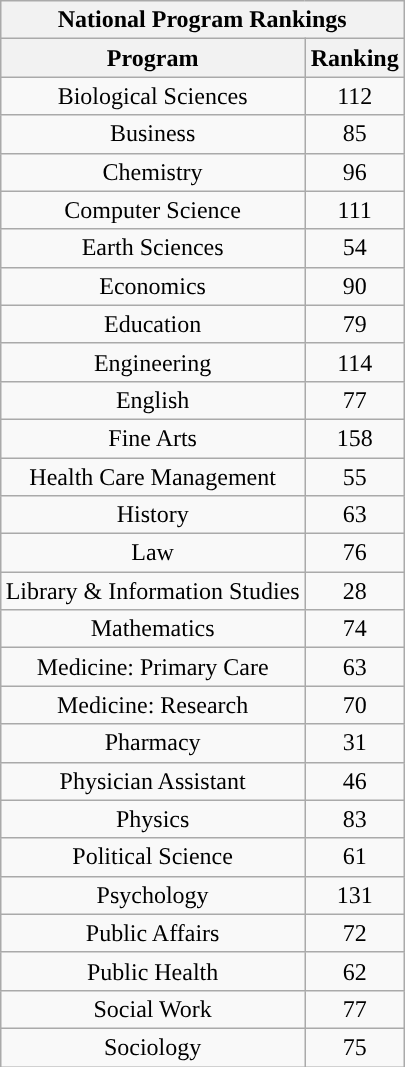<table class="wikitable sortable collapsible collapsed" style="float:right; clear:right; text-align:center">
<tr>
<th colspan=4>National Program Rankings</th>
</tr>
<tr>
<th>Program</th>
<th>Ranking</th>
</tr>
<tr>
<td>Biological Sciences</td>
<td>112</td>
</tr>
<tr>
<td>Business</td>
<td>85</td>
</tr>
<tr>
<td>Chemistry</td>
<td>96</td>
</tr>
<tr>
<td>Computer Science</td>
<td>111</td>
</tr>
<tr>
<td>Earth Sciences</td>
<td>54</td>
</tr>
<tr>
<td>Economics</td>
<td>90</td>
</tr>
<tr>
<td>Education</td>
<td>79</td>
</tr>
<tr>
<td>Engineering</td>
<td>114</td>
</tr>
<tr>
<td>English</td>
<td>77</td>
</tr>
<tr>
<td>Fine Arts</td>
<td>158</td>
</tr>
<tr>
<td>Health Care Management</td>
<td>55</td>
</tr>
<tr>
<td>History</td>
<td>63</td>
</tr>
<tr>
<td>Law</td>
<td>76</td>
</tr>
<tr>
<td>Library & Information Studies</td>
<td>28</td>
</tr>
<tr>
<td>Mathematics</td>
<td>74</td>
</tr>
<tr>
<td>Medicine: Primary Care</td>
<td>63</td>
</tr>
<tr>
<td>Medicine: Research</td>
<td>70</td>
</tr>
<tr>
<td>Pharmacy</td>
<td>31</td>
</tr>
<tr>
<td>Physician Assistant</td>
<td>46</td>
</tr>
<tr>
<td>Physics</td>
<td>83</td>
</tr>
<tr>
<td>Political Science</td>
<td>61</td>
</tr>
<tr>
<td>Psychology</td>
<td>131</td>
</tr>
<tr>
<td>Public Affairs</td>
<td>72</td>
</tr>
<tr>
<td>Public Health</td>
<td>62</td>
</tr>
<tr>
<td>Social Work</td>
<td>77</td>
</tr>
<tr>
<td>Sociology</td>
<td>75</td>
</tr>
</table>
